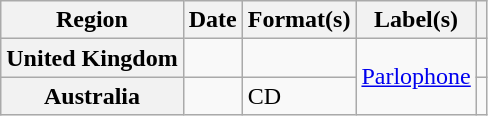<table class="wikitable plainrowheaders">
<tr>
<th scope="col">Region</th>
<th scope="col">Date</th>
<th scope="col">Format(s)</th>
<th scope="col">Label(s)</th>
<th scope="col"></th>
</tr>
<tr>
<th scope="row">United Kingdom</th>
<td></td>
<td></td>
<td rowspan="2"><a href='#'>Parlophone</a></td>
<td></td>
</tr>
<tr>
<th scope="row">Australia</th>
<td></td>
<td>CD</td>
<td></td>
</tr>
</table>
